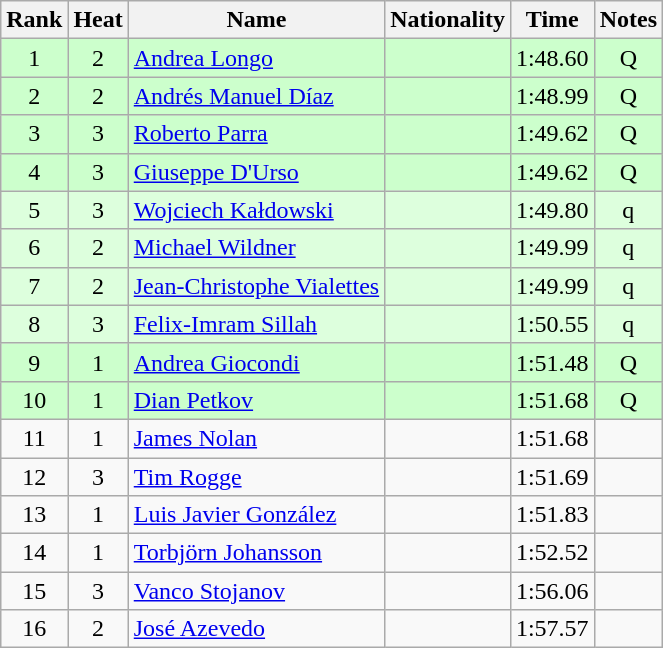<table class="wikitable sortable" style="text-align:center">
<tr>
<th>Rank</th>
<th>Heat</th>
<th>Name</th>
<th>Nationality</th>
<th>Time</th>
<th>Notes</th>
</tr>
<tr bgcolor=ccffcc>
<td>1</td>
<td>2</td>
<td align="left"><a href='#'>Andrea Longo</a></td>
<td align=left></td>
<td>1:48.60</td>
<td>Q</td>
</tr>
<tr bgcolor=ccffcc>
<td>2</td>
<td>2</td>
<td align="left"><a href='#'>Andrés Manuel Díaz</a></td>
<td align=left></td>
<td>1:48.99</td>
<td>Q</td>
</tr>
<tr bgcolor=ccffcc>
<td>3</td>
<td>3</td>
<td align="left"><a href='#'>Roberto Parra</a></td>
<td align=left></td>
<td>1:49.62</td>
<td>Q</td>
</tr>
<tr bgcolor=ccffcc>
<td>4</td>
<td>3</td>
<td align="left"><a href='#'>Giuseppe D'Urso</a></td>
<td align=left></td>
<td>1:49.62</td>
<td>Q</td>
</tr>
<tr bgcolor=ddffdd>
<td>5</td>
<td>3</td>
<td align="left"><a href='#'>Wojciech Kałdowski</a></td>
<td align=left></td>
<td>1:49.80</td>
<td>q</td>
</tr>
<tr bgcolor=ddffdd>
<td>6</td>
<td>2</td>
<td align="left"><a href='#'>Michael Wildner</a></td>
<td align=left></td>
<td>1:49.99</td>
<td>q</td>
</tr>
<tr bgcolor=ddffdd>
<td>7</td>
<td>2</td>
<td align="left"><a href='#'>Jean-Christophe Vialettes</a></td>
<td align=left></td>
<td>1:49.99</td>
<td>q</td>
</tr>
<tr bgcolor=ddffdd>
<td>8</td>
<td>3</td>
<td align="left"><a href='#'>Felix-Imram Sillah</a></td>
<td align=left></td>
<td>1:50.55</td>
<td>q</td>
</tr>
<tr bgcolor=ccffcc>
<td>9</td>
<td>1</td>
<td align="left"><a href='#'>Andrea Giocondi</a></td>
<td align=left></td>
<td>1:51.48</td>
<td>Q</td>
</tr>
<tr bgcolor=ccffcc>
<td>10</td>
<td>1</td>
<td align="left"><a href='#'>Dian Petkov</a></td>
<td align=left></td>
<td>1:51.68</td>
<td>Q</td>
</tr>
<tr>
<td>11</td>
<td>1</td>
<td align="left"><a href='#'>James Nolan</a></td>
<td align=left></td>
<td>1:51.68</td>
<td></td>
</tr>
<tr>
<td>12</td>
<td>3</td>
<td align="left"><a href='#'>Tim Rogge</a></td>
<td align=left></td>
<td>1:51.69</td>
<td></td>
</tr>
<tr>
<td>13</td>
<td>1</td>
<td align="left"><a href='#'>Luis Javier González</a></td>
<td align=left></td>
<td>1:51.83</td>
<td></td>
</tr>
<tr>
<td>14</td>
<td>1</td>
<td align="left"><a href='#'>Torbjörn Johansson</a></td>
<td align=left></td>
<td>1:52.52</td>
<td></td>
</tr>
<tr>
<td>15</td>
<td>3</td>
<td align="left"><a href='#'>Vanco Stojanov</a></td>
<td align=left></td>
<td>1:56.06</td>
<td></td>
</tr>
<tr>
<td>16</td>
<td>2</td>
<td align="left"><a href='#'>José Azevedo</a></td>
<td align=left></td>
<td>1:57.57</td>
<td></td>
</tr>
</table>
